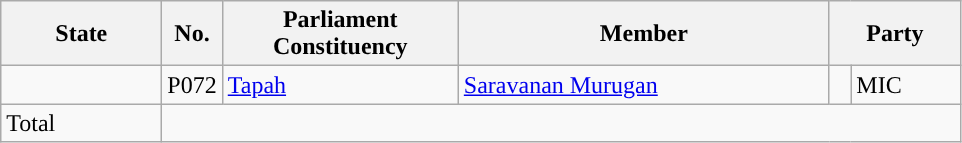<table class ="wikitable sortable">
<tr>
<th style="width:100px;">State</th>
<th style="width:30px;">No.</th>
<th style="width:150px;">Parliament Constituency</th>
<th style="width:240px;">Member</th>
<th style="width:80px;" colspan=2>Party</th>
</tr>
<tr>
<td></td>
<td>P072</td>
<td><a href='#'>Tapah</a></td>
<td><a href='#'>Saravanan Murugan</a></td>
<td></td>
<td>MIC</td>
</tr>
<tr>
<td>Total</td>
<td style="width:30px;" colspan=6></td>
</tr>
</table>
